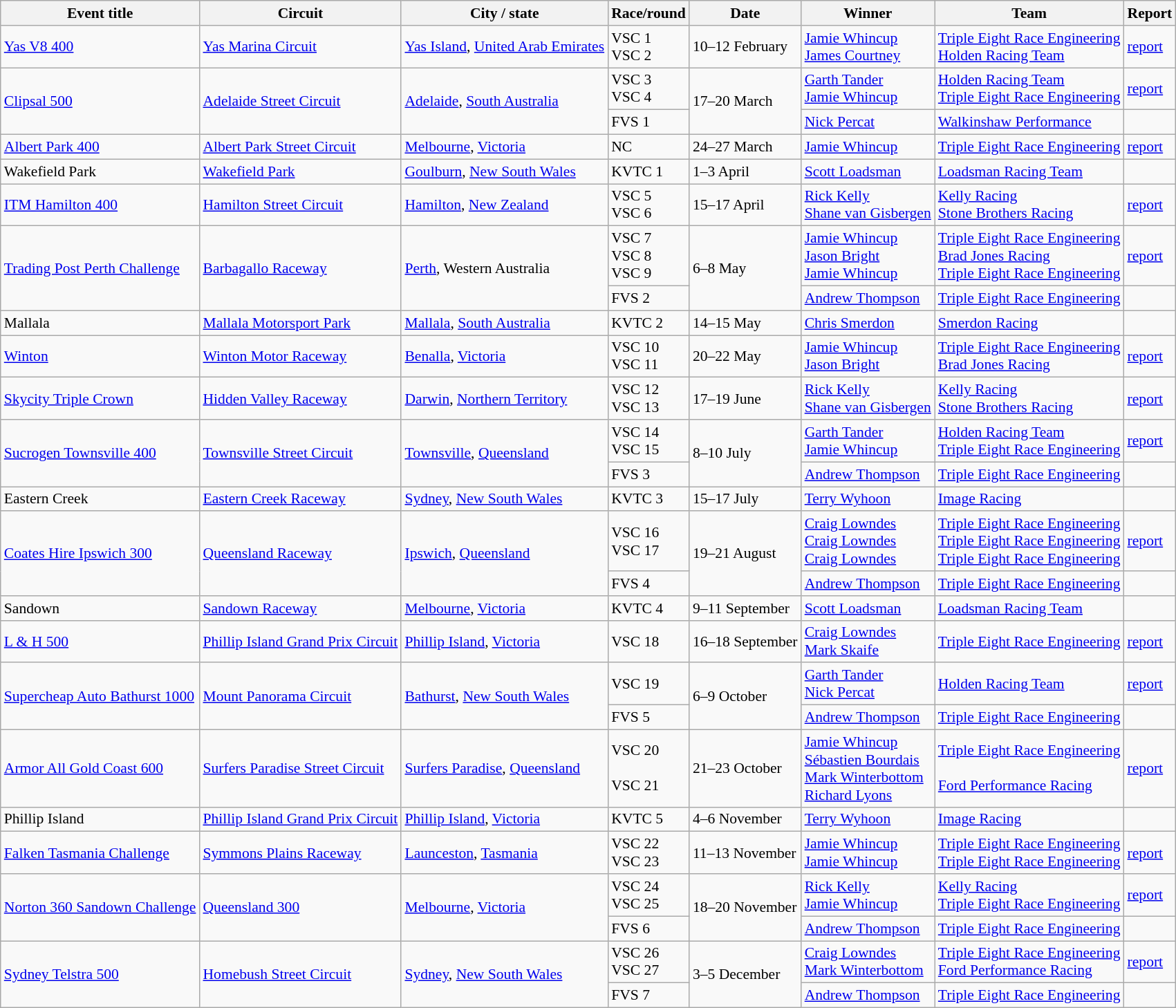<table class="wikitable" style="font-size: 90%">
<tr>
<th>Event title</th>
<th>Circuit</th>
<th>City / state</th>
<th>Race/round</th>
<th>Date</th>
<th>Winner</th>
<th>Team</th>
<th>Report</th>
</tr>
<tr>
<td> <a href='#'>Yas V8 400</a></td>
<td><a href='#'>Yas Marina Circuit</a></td>
<td><a href='#'>Yas Island</a>, <a href='#'>United Arab Emirates</a></td>
<td>VSC 1<br>VSC 2</td>
<td>10–12 February</td>
<td><a href='#'>Jamie Whincup</a><br><a href='#'>James Courtney</a></td>
<td><a href='#'>Triple Eight Race Engineering</a><br><a href='#'>Holden Racing Team</a></td>
<td><a href='#'>report</a></td>
</tr>
<tr>
<td rowspan=2> <a href='#'>Clipsal 500</a></td>
<td rowspan=2><a href='#'>Adelaide Street Circuit</a></td>
<td rowspan=2><a href='#'>Adelaide</a>, <a href='#'>South Australia</a></td>
<td>VSC 3<br>VSC 4</td>
<td rowspan=2>17–20 March</td>
<td><a href='#'>Garth Tander</a><br><a href='#'>Jamie Whincup</a></td>
<td><a href='#'>Holden Racing Team</a><br><a href='#'>Triple Eight Race Engineering</a></td>
<td><a href='#'>report</a></td>
</tr>
<tr>
<td>FVS 1</td>
<td><a href='#'>Nick Percat</a></td>
<td><a href='#'>Walkinshaw Performance</a></td>
<td></td>
</tr>
<tr>
<td> <a href='#'>Albert Park 400</a></td>
<td><a href='#'>Albert Park Street Circuit</a></td>
<td><a href='#'>Melbourne</a>, <a href='#'>Victoria</a></td>
<td>NC</td>
<td>24–27 March</td>
<td><a href='#'>Jamie Whincup</a></td>
<td><a href='#'>Triple Eight Race Engineering</a></td>
<td><a href='#'>report</a></td>
</tr>
<tr>
<td> Wakefield Park</td>
<td><a href='#'>Wakefield Park</a></td>
<td><a href='#'>Goulburn</a>, <a href='#'>New South Wales</a></td>
<td>KVTC 1</td>
<td>1–3 April</td>
<td><a href='#'>Scott Loadsman</a></td>
<td><a href='#'>Loadsman Racing Team</a></td>
<td></td>
</tr>
<tr>
<td> <a href='#'>ITM Hamilton 400</a></td>
<td><a href='#'>Hamilton Street Circuit</a></td>
<td><a href='#'>Hamilton</a>, <a href='#'>New Zealand</a></td>
<td>VSC 5<br>VSC 6</td>
<td>15–17 April</td>
<td><a href='#'>Rick Kelly</a><br><a href='#'>Shane van Gisbergen</a></td>
<td><a href='#'>Kelly Racing</a><br><a href='#'>Stone Brothers Racing</a></td>
<td><a href='#'>report</a></td>
</tr>
<tr>
<td rowspan=2> <a href='#'>Trading Post Perth Challenge</a></td>
<td rowspan=2><a href='#'>Barbagallo Raceway</a></td>
<td rowspan=2><a href='#'>Perth</a>, Western Australia</td>
<td>VSC 7<br>VSC 8<br>VSC 9</td>
<td rowspan=2>6–8 May</td>
<td><a href='#'>Jamie Whincup</a><br><a href='#'>Jason Bright</a><br><a href='#'>Jamie Whincup</a></td>
<td><a href='#'>Triple Eight Race Engineering</a><br><a href='#'>Brad Jones Racing</a><br><a href='#'>Triple Eight Race Engineering</a></td>
<td><a href='#'>report</a></td>
</tr>
<tr>
<td>FVS 2</td>
<td><a href='#'>Andrew Thompson</a></td>
<td><a href='#'>Triple Eight Race Engineering</a></td>
<td></td>
</tr>
<tr>
<td> Mallala</td>
<td><a href='#'>Mallala Motorsport Park</a></td>
<td><a href='#'>Mallala</a>, <a href='#'>South Australia</a></td>
<td>KVTC 2</td>
<td>14–15 May</td>
<td><a href='#'>Chris Smerdon</a></td>
<td><a href='#'>Smerdon Racing</a></td>
<td></td>
</tr>
<tr>
<td> <a href='#'>Winton</a></td>
<td><a href='#'>Winton Motor Raceway</a></td>
<td><a href='#'>Benalla</a>, <a href='#'>Victoria</a></td>
<td>VSC 10<br>VSC 11</td>
<td>20–22 May</td>
<td><a href='#'>Jamie Whincup</a><br><a href='#'>Jason Bright</a></td>
<td><a href='#'>Triple Eight Race Engineering</a><br><a href='#'>Brad Jones Racing</a></td>
<td><a href='#'>report</a></td>
</tr>
<tr>
<td> <a href='#'>Skycity Triple Crown</a></td>
<td><a href='#'>Hidden Valley Raceway</a></td>
<td><a href='#'>Darwin</a>, <a href='#'>Northern Territory</a></td>
<td>VSC 12<br>VSC 13</td>
<td>17–19 June</td>
<td><a href='#'>Rick Kelly</a><br><a href='#'>Shane van Gisbergen</a></td>
<td><a href='#'>Kelly Racing</a><br><a href='#'>Stone Brothers Racing</a></td>
<td><a href='#'>report</a></td>
</tr>
<tr>
<td rowspan=2> <a href='#'>Sucrogen Townsville 400</a></td>
<td rowspan=2><a href='#'>Townsville Street Circuit</a></td>
<td rowspan=2><a href='#'>Townsville</a>, <a href='#'>Queensland</a></td>
<td>VSC 14<br>VSC 15</td>
<td rowspan=2>8–10 July</td>
<td><a href='#'>Garth Tander</a><br><a href='#'>Jamie Whincup</a></td>
<td><a href='#'>Holden Racing Team</a><br><a href='#'>Triple Eight Race Engineering</a></td>
<td><a href='#'>report</a></td>
</tr>
<tr>
<td>FVS 3</td>
<td><a href='#'>Andrew Thompson</a></td>
<td><a href='#'>Triple Eight Race Engineering</a></td>
<td></td>
</tr>
<tr>
<td> Eastern Creek</td>
<td><a href='#'>Eastern Creek Raceway</a></td>
<td><a href='#'>Sydney</a>, <a href='#'>New South Wales</a></td>
<td>KVTC 3</td>
<td>15–17 July</td>
<td><a href='#'>Terry Wyhoon</a></td>
<td><a href='#'>Image Racing</a></td>
<td></td>
</tr>
<tr>
<td rowspan=2> <a href='#'>Coates Hire Ipswich 300</a></td>
<td rowspan=2><a href='#'>Queensland Raceway</a></td>
<td rowspan=2><a href='#'>Ipswich</a>, <a href='#'>Queensland</a></td>
<td>VSC 16<br>VSC 17</td>
<td rowspan=2>19–21 August</td>
<td><a href='#'>Craig Lowndes</a><br><a href='#'>Craig Lowndes</a><br><a href='#'>Craig Lowndes</a></td>
<td><a href='#'>Triple Eight Race Engineering</a><br><a href='#'>Triple Eight Race Engineering</a><br><a href='#'>Triple Eight Race Engineering</a></td>
<td><a href='#'>report</a></td>
</tr>
<tr>
<td>FVS 4</td>
<td><a href='#'>Andrew Thompson</a></td>
<td><a href='#'>Triple Eight Race Engineering</a></td>
<td></td>
</tr>
<tr>
<td> Sandown</td>
<td><a href='#'>Sandown Raceway</a></td>
<td><a href='#'>Melbourne</a>, <a href='#'>Victoria</a></td>
<td>KVTC 4</td>
<td>9–11 September</td>
<td><a href='#'>Scott Loadsman</a></td>
<td><a href='#'>Loadsman Racing Team</a></td>
<td></td>
</tr>
<tr>
<td> <a href='#'>L & H 500</a></td>
<td><a href='#'>Phillip Island Grand Prix Circuit</a></td>
<td><a href='#'>Phillip Island</a>, <a href='#'>Victoria</a></td>
<td>VSC 18</td>
<td>16–18 September</td>
<td><a href='#'>Craig Lowndes</a><br><a href='#'>Mark Skaife</a></td>
<td><a href='#'>Triple Eight Race Engineering</a></td>
<td><a href='#'>report</a></td>
</tr>
<tr>
<td rowspan=2> <a href='#'>Supercheap Auto Bathurst 1000</a></td>
<td rowspan=2><a href='#'>Mount Panorama Circuit</a></td>
<td rowspan=2><a href='#'>Bathurst</a>, <a href='#'>New South Wales</a></td>
<td>VSC 19</td>
<td rowspan=2>6–9 October</td>
<td><a href='#'>Garth Tander</a><br><a href='#'>Nick Percat</a></td>
<td><a href='#'>Holden Racing Team</a></td>
<td><a href='#'>report</a></td>
</tr>
<tr>
<td>FVS 5</td>
<td><a href='#'>Andrew Thompson</a></td>
<td><a href='#'>Triple Eight Race Engineering</a></td>
<td></td>
</tr>
<tr>
<td> <a href='#'>Armor All Gold Coast 600</a></td>
<td><a href='#'>Surfers Paradise Street Circuit</a></td>
<td><a href='#'>Surfers Paradise</a>, <a href='#'>Queensland</a></td>
<td>VSC 20<br><br>VSC 21</td>
<td>21–23 October</td>
<td><a href='#'>Jamie Whincup</a><br><a href='#'>Sébastien Bourdais</a><br><a href='#'>Mark Winterbottom</a><br><a href='#'>Richard Lyons</a></td>
<td><a href='#'>Triple Eight Race Engineering</a><br><br><a href='#'>Ford Performance Racing</a></td>
<td><a href='#'>report</a></td>
</tr>
<tr>
<td> Phillip Island</td>
<td><a href='#'>Phillip Island Grand Prix Circuit</a></td>
<td><a href='#'>Phillip Island</a>, <a href='#'>Victoria</a></td>
<td>KVTC 5</td>
<td>4–6 November</td>
<td><a href='#'>Terry Wyhoon</a></td>
<td><a href='#'>Image Racing</a></td>
<td></td>
</tr>
<tr>
<td> <a href='#'>Falken Tasmania Challenge</a></td>
<td><a href='#'>Symmons Plains Raceway</a></td>
<td><a href='#'>Launceston</a>, <a href='#'>Tasmania</a></td>
<td>VSC 22<br>VSC 23</td>
<td>11–13 November</td>
<td><a href='#'>Jamie Whincup</a><br><a href='#'>Jamie Whincup</a></td>
<td><a href='#'>Triple Eight Race Engineering</a><br><a href='#'>Triple Eight Race Engineering</a></td>
<td><a href='#'>report</a></td>
</tr>
<tr>
<td rowspan=2> <a href='#'>Norton 360 Sandown Challenge</a></td>
<td rowspan=2><a href='#'>Queensland 300</a></td>
<td rowspan=2><a href='#'>Melbourne</a>, <a href='#'>Victoria</a></td>
<td>VSC 24<br>VSC 25</td>
<td rowspan=2>18–20 November</td>
<td><a href='#'>Rick Kelly</a><br><a href='#'>Jamie Whincup</a></td>
<td><a href='#'>Kelly Racing</a><br><a href='#'>Triple Eight Race Engineering</a></td>
<td><a href='#'>report</a></td>
</tr>
<tr>
<td>FVS 6</td>
<td><a href='#'>Andrew Thompson</a></td>
<td><a href='#'>Triple Eight Race Engineering</a></td>
<td></td>
</tr>
<tr>
<td rowspan=2> <a href='#'>Sydney Telstra 500</a></td>
<td rowspan=2><a href='#'>Homebush Street Circuit</a></td>
<td rowspan=2><a href='#'>Sydney</a>, <a href='#'>New South Wales</a></td>
<td>VSC 26<br>VSC 27</td>
<td rowspan=2>3–5 December</td>
<td><a href='#'>Craig Lowndes</a><br><a href='#'>Mark Winterbottom</a></td>
<td><a href='#'>Triple Eight Race Engineering</a><br><a href='#'>Ford Performance Racing</a></td>
<td><a href='#'>report</a></td>
</tr>
<tr>
<td>FVS 7</td>
<td><a href='#'>Andrew Thompson</a></td>
<td><a href='#'>Triple Eight Race Engineering</a></td>
<td></td>
</tr>
</table>
